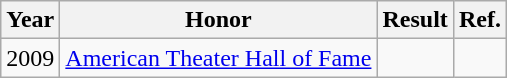<table class="wikitable plainrowheaders">
<tr>
<th>Year</th>
<th>Honor</th>
<th>Result</th>
<th>Ref.</th>
</tr>
<tr>
<td>2009</td>
<td><a href='#'>American Theater Hall of Fame</a></td>
<td></td>
<td align="center"></td>
</tr>
</table>
